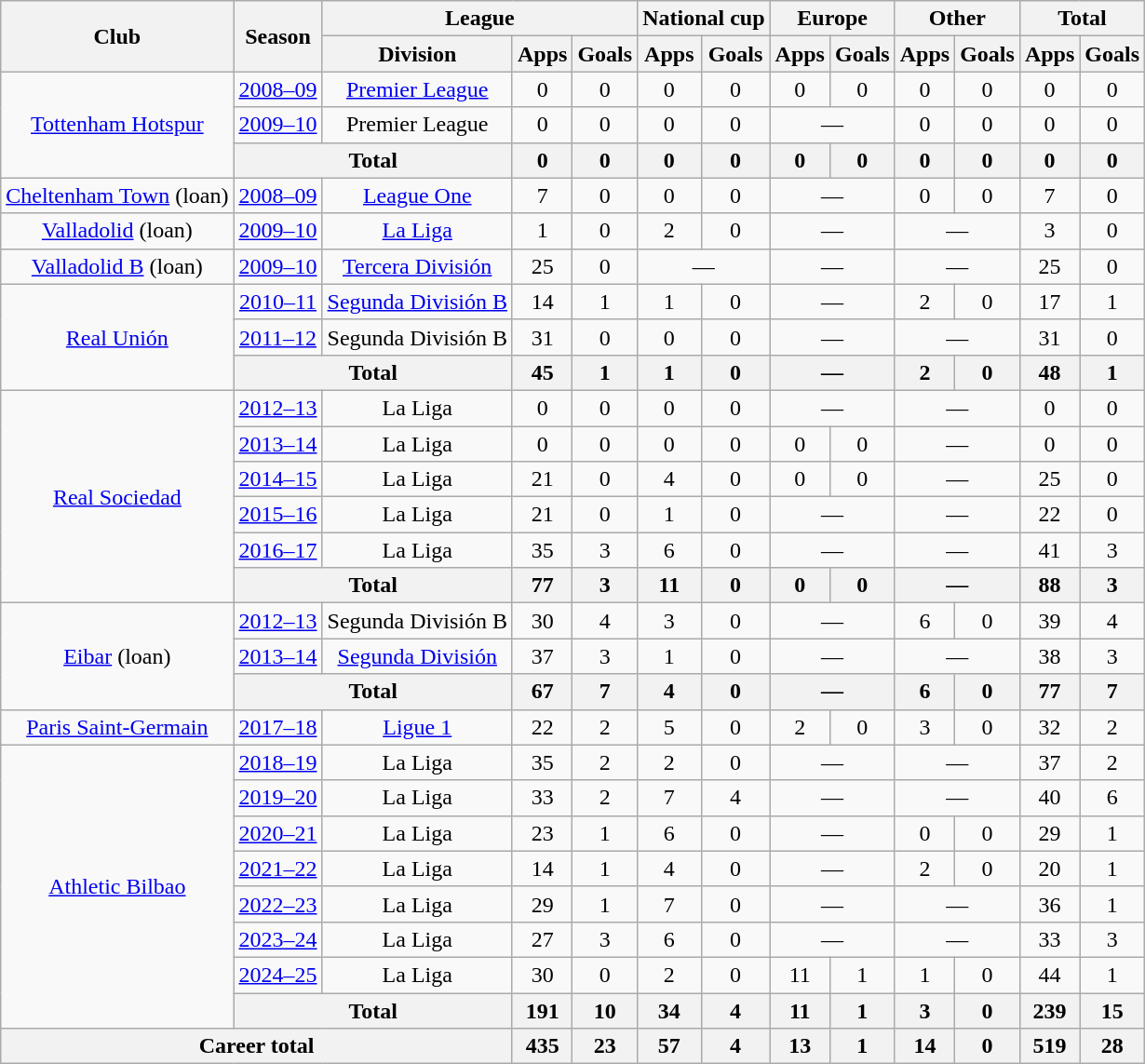<table class="wikitable" style="text-align:center">
<tr>
<th rowspan="2">Club</th>
<th rowspan="2">Season</th>
<th colspan="3">League</th>
<th colspan="2">National cup</th>
<th colspan="2">Europe</th>
<th colspan="2">Other</th>
<th colspan="2">Total</th>
</tr>
<tr>
<th>Division</th>
<th>Apps</th>
<th>Goals</th>
<th>Apps</th>
<th>Goals</th>
<th>Apps</th>
<th>Goals</th>
<th>Apps</th>
<th>Goals</th>
<th>Apps</th>
<th>Goals</th>
</tr>
<tr>
<td rowspan="3"><a href='#'>Tottenham Hotspur</a></td>
<td><a href='#'>2008–09</a></td>
<td><a href='#'>Premier League</a></td>
<td>0</td>
<td>0</td>
<td>0</td>
<td>0</td>
<td>0</td>
<td>0</td>
<td>0</td>
<td>0</td>
<td>0</td>
<td>0</td>
</tr>
<tr>
<td><a href='#'>2009–10</a></td>
<td>Premier League</td>
<td>0</td>
<td>0</td>
<td>0</td>
<td>0</td>
<td colspan="2">—</td>
<td>0</td>
<td>0</td>
<td>0</td>
<td>0</td>
</tr>
<tr>
<th colspan="2">Total</th>
<th>0</th>
<th>0</th>
<th>0</th>
<th>0</th>
<th>0</th>
<th>0</th>
<th>0</th>
<th>0</th>
<th>0</th>
<th>0</th>
</tr>
<tr>
<td><a href='#'>Cheltenham Town</a> (loan)</td>
<td><a href='#'>2008–09</a></td>
<td><a href='#'>League One</a></td>
<td>7</td>
<td>0</td>
<td>0</td>
<td>0</td>
<td colspan="2">—</td>
<td>0</td>
<td>0</td>
<td>7</td>
<td>0</td>
</tr>
<tr>
<td><a href='#'>Valladolid</a> (loan)</td>
<td><a href='#'>2009–10</a></td>
<td><a href='#'>La Liga</a></td>
<td>1</td>
<td>0</td>
<td>2</td>
<td>0</td>
<td colspan="2">—</td>
<td colspan="2">—</td>
<td>3</td>
<td>0</td>
</tr>
<tr>
<td><a href='#'>Valladolid B</a> (loan)</td>
<td><a href='#'>2009–10</a></td>
<td><a href='#'>Tercera División</a></td>
<td>25</td>
<td>0</td>
<td colspan="2">—</td>
<td colspan="2">—</td>
<td colspan="2">—</td>
<td>25</td>
<td>0</td>
</tr>
<tr>
<td rowspan="3"><a href='#'>Real Unión</a></td>
<td><a href='#'>2010–11</a></td>
<td><a href='#'>Segunda División B</a></td>
<td>14</td>
<td>1</td>
<td>1</td>
<td>0</td>
<td colspan="2">—</td>
<td>2</td>
<td>0</td>
<td>17</td>
<td>1</td>
</tr>
<tr>
<td><a href='#'>2011–12</a></td>
<td>Segunda División B</td>
<td>31</td>
<td>0</td>
<td>0</td>
<td>0</td>
<td colspan="2">—</td>
<td colspan="2">—</td>
<td>31</td>
<td>0</td>
</tr>
<tr>
<th colspan="2">Total</th>
<th>45</th>
<th>1</th>
<th>1</th>
<th>0</th>
<th colspan="2">—</th>
<th>2</th>
<th>0</th>
<th>48</th>
<th>1</th>
</tr>
<tr>
<td rowspan="6"><a href='#'>Real Sociedad</a></td>
<td><a href='#'>2012–13</a></td>
<td>La Liga</td>
<td>0</td>
<td>0</td>
<td>0</td>
<td>0</td>
<td colspan="2">—</td>
<td colspan="2">—</td>
<td>0</td>
<td>0</td>
</tr>
<tr>
<td><a href='#'>2013–14</a></td>
<td>La Liga</td>
<td>0</td>
<td>0</td>
<td>0</td>
<td>0</td>
<td>0</td>
<td>0</td>
<td colspan="2">—</td>
<td>0</td>
<td>0</td>
</tr>
<tr>
<td><a href='#'>2014–15</a></td>
<td>La Liga</td>
<td>21</td>
<td>0</td>
<td>4</td>
<td>0</td>
<td>0</td>
<td>0</td>
<td colspan="2">—</td>
<td>25</td>
<td>0</td>
</tr>
<tr>
<td><a href='#'>2015–16</a></td>
<td>La Liga</td>
<td>21</td>
<td>0</td>
<td>1</td>
<td>0</td>
<td colspan="2">—</td>
<td colspan="2">—</td>
<td>22</td>
<td>0</td>
</tr>
<tr>
<td><a href='#'>2016–17</a></td>
<td>La Liga</td>
<td>35</td>
<td>3</td>
<td>6</td>
<td>0</td>
<td colspan="2">—</td>
<td colspan="2">—</td>
<td>41</td>
<td>3</td>
</tr>
<tr>
<th colspan="2">Total</th>
<th>77</th>
<th>3</th>
<th>11</th>
<th>0</th>
<th>0</th>
<th>0</th>
<th colspan="2">—</th>
<th>88</th>
<th>3</th>
</tr>
<tr>
<td rowspan="3"><a href='#'>Eibar</a> (loan)</td>
<td><a href='#'>2012–13</a></td>
<td>Segunda División B</td>
<td>30</td>
<td>4</td>
<td>3</td>
<td>0</td>
<td colspan="2">—</td>
<td>6</td>
<td>0</td>
<td>39</td>
<td>4</td>
</tr>
<tr>
<td><a href='#'>2013–14</a></td>
<td><a href='#'>Segunda División</a></td>
<td>37</td>
<td>3</td>
<td>1</td>
<td>0</td>
<td colspan="2">—</td>
<td colspan="2">—</td>
<td>38</td>
<td>3</td>
</tr>
<tr>
<th colspan="2">Total</th>
<th>67</th>
<th>7</th>
<th>4</th>
<th>0</th>
<th colspan="2">—</th>
<th>6</th>
<th>0</th>
<th>77</th>
<th>7</th>
</tr>
<tr>
<td><a href='#'>Paris Saint-Germain</a></td>
<td><a href='#'>2017–18</a></td>
<td><a href='#'>Ligue 1</a></td>
<td>22</td>
<td>2</td>
<td>5</td>
<td>0</td>
<td>2</td>
<td>0</td>
<td>3</td>
<td>0</td>
<td>32</td>
<td>2</td>
</tr>
<tr>
<td rowspan="8"><a href='#'>Athletic Bilbao</a></td>
<td><a href='#'>2018–19</a></td>
<td>La Liga</td>
<td>35</td>
<td>2</td>
<td>2</td>
<td>0</td>
<td colspan="2">—</td>
<td colspan="2">—</td>
<td>37</td>
<td>2</td>
</tr>
<tr>
<td><a href='#'>2019–20</a></td>
<td>La Liga</td>
<td>33</td>
<td>2</td>
<td>7</td>
<td>4</td>
<td colspan="2">—</td>
<td colspan="2">—</td>
<td>40</td>
<td>6</td>
</tr>
<tr>
<td><a href='#'>2020–21</a></td>
<td>La Liga</td>
<td>23</td>
<td>1</td>
<td>6</td>
<td>0</td>
<td colspan="2">—</td>
<td>0</td>
<td>0</td>
<td>29</td>
<td>1</td>
</tr>
<tr>
<td><a href='#'>2021–22</a></td>
<td>La Liga</td>
<td>14</td>
<td>1</td>
<td>4</td>
<td>0</td>
<td colspan="2">—</td>
<td>2</td>
<td>0</td>
<td>20</td>
<td>1</td>
</tr>
<tr>
<td><a href='#'>2022–23</a></td>
<td>La Liga</td>
<td>29</td>
<td>1</td>
<td>7</td>
<td>0</td>
<td colspan="2">—</td>
<td colspan="2">—</td>
<td>36</td>
<td>1</td>
</tr>
<tr>
<td><a href='#'>2023–24</a></td>
<td>La Liga</td>
<td>27</td>
<td>3</td>
<td>6</td>
<td>0</td>
<td colspan="2">—</td>
<td colspan="2">—</td>
<td>33</td>
<td>3</td>
</tr>
<tr>
<td><a href='#'>2024–25</a></td>
<td>La Liga</td>
<td>30</td>
<td>0</td>
<td>2</td>
<td>0</td>
<td>11</td>
<td>1</td>
<td>1</td>
<td>0</td>
<td>44</td>
<td>1</td>
</tr>
<tr>
<th colspan="2">Total</th>
<th>191</th>
<th>10</th>
<th>34</th>
<th>4</th>
<th>11</th>
<th>1</th>
<th>3</th>
<th>0</th>
<th>239</th>
<th>15</th>
</tr>
<tr>
<th colspan="3">Career total</th>
<th>435</th>
<th>23</th>
<th>57</th>
<th>4</th>
<th>13</th>
<th>1</th>
<th>14</th>
<th>0</th>
<th>519</th>
<th>28</th>
</tr>
</table>
